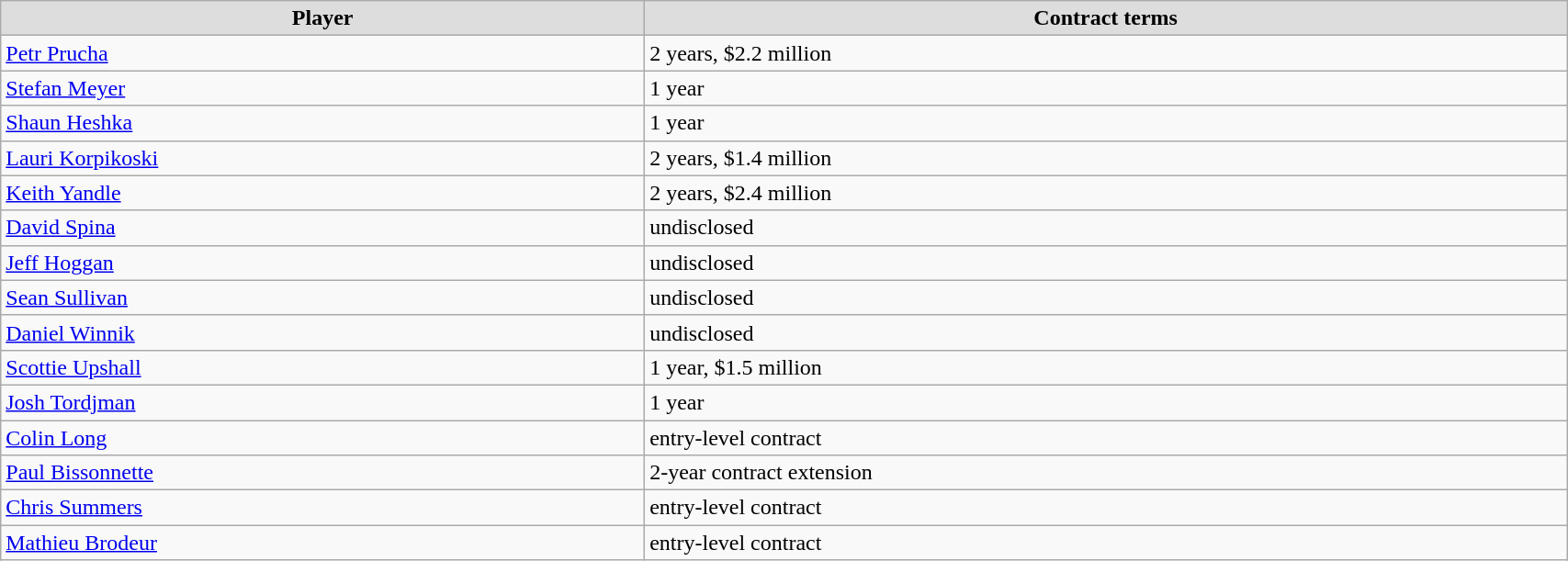<table class="wikitable" width=90%>
<tr align="center"  bgcolor="#dddddd">
<td><strong>Player</strong></td>
<td><strong>Contract terms</strong></td>
</tr>
<tr>
<td><a href='#'>Petr Prucha</a></td>
<td>2 years, $2.2 million</td>
</tr>
<tr>
<td><a href='#'>Stefan Meyer</a></td>
<td>1 year</td>
</tr>
<tr>
<td><a href='#'>Shaun Heshka</a></td>
<td>1 year</td>
</tr>
<tr>
<td><a href='#'>Lauri Korpikoski</a></td>
<td>2 years, $1.4 million</td>
</tr>
<tr>
<td><a href='#'>Keith Yandle</a></td>
<td>2 years, $2.4 million</td>
</tr>
<tr>
<td><a href='#'>David Spina</a></td>
<td>undisclosed</td>
</tr>
<tr>
<td><a href='#'>Jeff Hoggan</a></td>
<td>undisclosed</td>
</tr>
<tr>
<td><a href='#'>Sean Sullivan</a></td>
<td>undisclosed</td>
</tr>
<tr>
<td><a href='#'>Daniel Winnik</a></td>
<td>undisclosed</td>
</tr>
<tr>
<td><a href='#'>Scottie Upshall</a></td>
<td>1 year, $1.5 million</td>
</tr>
<tr>
<td><a href='#'>Josh Tordjman</a></td>
<td>1 year</td>
</tr>
<tr>
<td><a href='#'>Colin Long</a></td>
<td>entry-level contract</td>
</tr>
<tr>
<td><a href='#'>Paul Bissonnette</a></td>
<td>2-year contract extension</td>
</tr>
<tr>
<td><a href='#'>Chris Summers</a></td>
<td>entry-level contract</td>
</tr>
<tr>
<td><a href='#'>Mathieu Brodeur</a></td>
<td>entry-level contract</td>
</tr>
</table>
